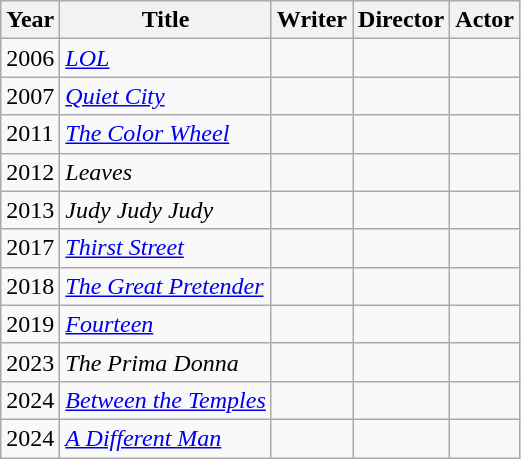<table class="wikitable">
<tr>
<th>Year</th>
<th>Title</th>
<th>Writer</th>
<th>Director</th>
<th>Actor</th>
</tr>
<tr>
<td>2006</td>
<td><em><a href='#'>LOL</a></em></td>
<td></td>
<td></td>
<td></td>
</tr>
<tr>
<td>2007</td>
<td><em><a href='#'>Quiet City</a></em></td>
<td></td>
<td></td>
<td></td>
</tr>
<tr>
<td>2011</td>
<td><em><a href='#'>The Color Wheel</a></em></td>
<td></td>
<td></td>
<td></td>
</tr>
<tr>
<td>2012</td>
<td><em>Leaves</em></td>
<td></td>
<td></td>
<td></td>
</tr>
<tr>
<td>2013</td>
<td><em>Judy Judy Judy</em></td>
<td></td>
<td></td>
<td></td>
</tr>
<tr>
<td>2017</td>
<td><em><a href='#'>Thirst Street</a></em></td>
<td></td>
<td></td>
<td></td>
</tr>
<tr>
<td>2018</td>
<td><em><a href='#'>The Great Pretender</a></em></td>
<td></td>
<td></td>
<td></td>
</tr>
<tr>
<td>2019</td>
<td><em><a href='#'>Fourteen</a></em></td>
<td></td>
<td></td>
<td></td>
</tr>
<tr>
<td>2023</td>
<td><em>The Prima Donna</em></td>
<td></td>
<td></td>
<td></td>
</tr>
<tr>
<td>2024</td>
<td><em><a href='#'>Between the Temples</a></em></td>
<td></td>
<td></td>
<td></td>
</tr>
<tr>
<td>2024</td>
<td><em><a href='#'>A Different Man</a></em></td>
<td></td>
<td></td>
<td></td>
</tr>
</table>
